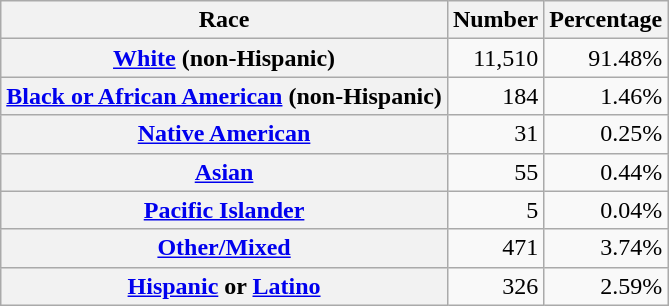<table class="wikitable" style="text-align:right">
<tr>
<th scope="col">Race</th>
<th scope="col">Number</th>
<th scope="col">Percentage</th>
</tr>
<tr>
<th scope="row"><a href='#'>White</a> (non-Hispanic)</th>
<td>11,510</td>
<td>91.48%</td>
</tr>
<tr>
<th scope="row"><a href='#'>Black or African American</a> (non-Hispanic)</th>
<td>184</td>
<td>1.46%</td>
</tr>
<tr>
<th scope="row"><a href='#'>Native American</a></th>
<td>31</td>
<td>0.25%</td>
</tr>
<tr>
<th scope="row"><a href='#'>Asian</a></th>
<td>55</td>
<td>0.44%</td>
</tr>
<tr>
<th scope="row"><a href='#'>Pacific Islander</a></th>
<td>5</td>
<td>0.04%</td>
</tr>
<tr>
<th scope="row"><a href='#'>Other/Mixed</a></th>
<td>471</td>
<td>3.74%</td>
</tr>
<tr>
<th scope="row"><a href='#'>Hispanic</a> or <a href='#'>Latino</a></th>
<td>326</td>
<td>2.59%</td>
</tr>
</table>
